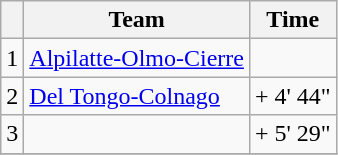<table class="wikitable">
<tr>
<th></th>
<th>Team</th>
<th>Time</th>
</tr>
<tr>
<td>1</td>
<td><a href='#'>Alpilatte-Olmo-Cierre</a></td>
<td align=right></td>
</tr>
<tr>
<td>2</td>
<td><a href='#'>Del Tongo-Colnago</a></td>
<td align=right>+ 4' 44"</td>
</tr>
<tr>
<td>3</td>
<td></td>
<td align=right>+ 5' 29"</td>
</tr>
<tr>
</tr>
</table>
